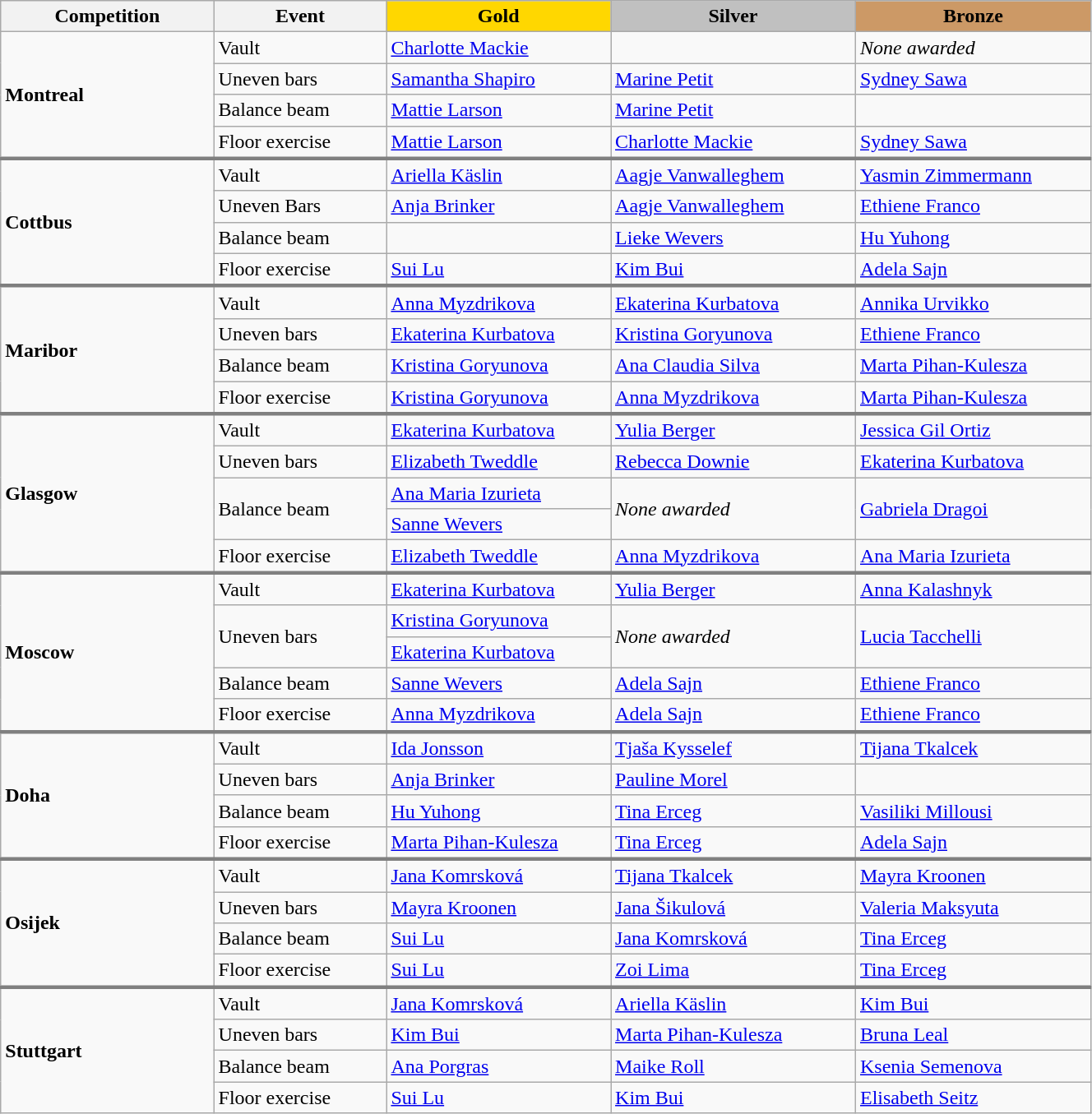<table class="wikitable" style="width:70%;">
<tr>
<th style="text-align:center; width:5%;">Competition</th>
<th style="text-align:center; width:5%;">Event</th>
<td style="text-align:center; width:6%; background:gold;"><strong>Gold</strong></td>
<td style="text-align:center; width:6%; background:silver;"><strong>Silver</strong></td>
<td style="text-align:center; width:6%; background:#c96;"><strong>Bronze</strong></td>
</tr>
<tr>
<td rowspan="4"><strong>Montreal</strong> </td>
<td>Vault</td>
<td> <a href='#'>Charlotte Mackie</a></td>
<td></td>
<td><em>None awarded</em></td>
</tr>
<tr>
<td>Uneven bars</td>
<td> <a href='#'>Samantha Shapiro</a></td>
<td> <a href='#'>Marine Petit</a></td>
<td> <a href='#'>Sydney Sawa</a></td>
</tr>
<tr>
<td>Balance beam</td>
<td> <a href='#'>Mattie Larson</a></td>
<td> <a href='#'>Marine Petit</a></td>
<td></td>
</tr>
<tr>
<td> Floor exercise </td>
<td> <a href='#'>Mattie Larson</a></td>
<td> <a href='#'>Charlotte Mackie</a></td>
<td> <a href='#'>Sydney Sawa</a></td>
</tr>
<tr style="border-top: 3px solid grey;">
<td rowspan="4"><strong>Cottbus</strong> </td>
<td>Vault</td>
<td> <a href='#'>Ariella Käslin</a></td>
<td> <a href='#'>Aagje Vanwalleghem</a></td>
<td> <a href='#'>Yasmin Zimmermann</a></td>
</tr>
<tr>
<td>Uneven Bars</td>
<td> <a href='#'>Anja Brinker</a></td>
<td> <a href='#'>Aagje Vanwalleghem</a></td>
<td> <a href='#'>Ethiene Franco</a></td>
</tr>
<tr>
<td>Balance beam</td>
<td></td>
<td> <a href='#'>Lieke Wevers</a></td>
<td> <a href='#'>Hu Yuhong</a></td>
</tr>
<tr>
<td> Floor exercise </td>
<td> <a href='#'>Sui Lu</a></td>
<td> <a href='#'>Kim Bui</a></td>
<td> <a href='#'>Adela Sajn</a></td>
</tr>
<tr style="border-top: 3px solid grey;">
<td rowspan="4"><strong>Maribor</strong> </td>
<td>Vault</td>
<td> <a href='#'>Anna Myzdrikova</a></td>
<td> <a href='#'>Ekaterina Kurbatova</a></td>
<td> <a href='#'>Annika Urvikko</a></td>
</tr>
<tr>
<td>Uneven bars</td>
<td> <a href='#'>Ekaterina Kurbatova</a></td>
<td> <a href='#'>Kristina Goryunova</a></td>
<td> <a href='#'>Ethiene Franco</a></td>
</tr>
<tr>
<td>Balance beam</td>
<td> <a href='#'>Kristina Goryunova</a></td>
<td> <a href='#'>Ana Claudia Silva</a></td>
<td> <a href='#'>Marta Pihan-Kulesza</a></td>
</tr>
<tr>
<td> Floor exercise </td>
<td> <a href='#'>Kristina Goryunova</a></td>
<td> <a href='#'>Anna Myzdrikova</a></td>
<td> <a href='#'>Marta Pihan-Kulesza</a></td>
</tr>
<tr style="border-top: 3px solid grey;">
<td rowspan="5"><strong>Glasgow</strong> </td>
<td>Vault</td>
<td> <a href='#'>Ekaterina Kurbatova</a></td>
<td> <a href='#'>Yulia Berger</a></td>
<td> <a href='#'>Jessica Gil Ortiz</a></td>
</tr>
<tr>
<td>Uneven bars</td>
<td> <a href='#'>Elizabeth Tweddle</a></td>
<td> <a href='#'>Rebecca Downie</a></td>
<td> <a href='#'>Ekaterina Kurbatova</a></td>
</tr>
<tr>
<td rowspan=2>Balance beam</td>
<td> <a href='#'>Ana Maria Izurieta</a></td>
<td rowspan=2><em>None awarded</em></td>
<td rowspan=2> <a href='#'>Gabriela Dragoi</a></td>
</tr>
<tr>
<td> <a href='#'>Sanne Wevers</a></td>
</tr>
<tr>
<td> Floor exercise </td>
<td> <a href='#'>Elizabeth Tweddle</a></td>
<td> <a href='#'>Anna Myzdrikova</a></td>
<td> <a href='#'>Ana Maria Izurieta</a></td>
</tr>
<tr style="border-top: 3px solid grey;">
<td rowspan="5"><strong>Moscow</strong> </td>
<td>Vault</td>
<td> <a href='#'>Ekaterina Kurbatova</a></td>
<td> <a href='#'>Yulia Berger</a></td>
<td> <a href='#'>Anna Kalashnyk</a></td>
</tr>
<tr>
<td rowspan=2>Uneven bars</td>
<td> <a href='#'>Kristina Goryunova</a></td>
<td rowspan=2><em>None awarded</em></td>
<td rowspan=2> <a href='#'>Lucia Tacchelli</a></td>
</tr>
<tr>
<td> <a href='#'>Ekaterina Kurbatova</a></td>
</tr>
<tr>
<td>Balance beam</td>
<td> <a href='#'>Sanne Wevers</a></td>
<td> <a href='#'>Adela Sajn</a></td>
<td> <a href='#'>Ethiene Franco</a></td>
</tr>
<tr>
<td> Floor exercise </td>
<td> <a href='#'>Anna Myzdrikova</a></td>
<td> <a href='#'>Adela Sajn</a></td>
<td> <a href='#'>Ethiene Franco</a></td>
</tr>
<tr style="border-top: 3px solid grey;">
<td rowspan="4"><strong>Doha</strong> </td>
<td>Vault</td>
<td> <a href='#'>Ida Jonsson</a></td>
<td> <a href='#'>Tjaša Kysselef</a></td>
<td> <a href='#'>Tijana Tkalcek</a></td>
</tr>
<tr>
<td>Uneven bars</td>
<td> <a href='#'>Anja Brinker</a></td>
<td> <a href='#'>Pauline Morel</a></td>
<td></td>
</tr>
<tr>
<td>Balance beam</td>
<td> <a href='#'>Hu Yuhong</a></td>
<td> <a href='#'>Tina Erceg</a></td>
<td> <a href='#'>Vasiliki Millousi</a></td>
</tr>
<tr>
<td> Floor exercise </td>
<td> <a href='#'>Marta Pihan-Kulesza</a></td>
<td> <a href='#'>Tina Erceg</a></td>
<td> <a href='#'>Adela Sajn</a></td>
</tr>
<tr style="border-top: 3px solid grey;">
<td rowspan="4"><strong>Osijek</strong> </td>
<td>Vault</td>
<td> <a href='#'>Jana Komrsková</a></td>
<td> <a href='#'>Tijana Tkalcek</a></td>
<td> <a href='#'>Mayra Kroonen</a></td>
</tr>
<tr>
<td>Uneven bars</td>
<td> <a href='#'>Mayra Kroonen</a></td>
<td> <a href='#'>Jana Šikulová</a></td>
<td> <a href='#'>Valeria Maksyuta</a></td>
</tr>
<tr>
<td>Balance beam</td>
<td> <a href='#'>Sui Lu</a></td>
<td> <a href='#'>Jana Komrsková</a></td>
<td> <a href='#'>Tina Erceg</a></td>
</tr>
<tr>
<td> Floor exercise </td>
<td> <a href='#'>Sui Lu</a></td>
<td> <a href='#'>Zoi Lima</a></td>
<td> <a href='#'>Tina Erceg</a></td>
</tr>
<tr style="border-top: 3px solid grey;">
<td rowspan="4"><strong>Stuttgart</strong> </td>
<td>Vault</td>
<td> <a href='#'>Jana Komrsková</a></td>
<td> <a href='#'>Ariella Käslin</a></td>
<td> <a href='#'>Kim Bui</a></td>
</tr>
<tr>
<td>Uneven bars</td>
<td> <a href='#'>Kim Bui</a></td>
<td> <a href='#'>Marta Pihan-Kulesza</a></td>
<td> <a href='#'>Bruna Leal</a></td>
</tr>
<tr>
<td>Balance beam</td>
<td> <a href='#'>Ana Porgras</a></td>
<td> <a href='#'>Maike Roll</a></td>
<td> <a href='#'>Ksenia Semenova</a></td>
</tr>
<tr>
<td> Floor exercise </td>
<td> <a href='#'>Sui Lu</a></td>
<td> <a href='#'>Kim Bui</a></td>
<td> <a href='#'>Elisabeth Seitz</a></td>
</tr>
</table>
